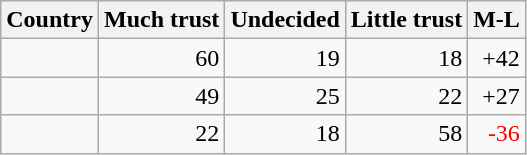<table class="sortable wikitable floatright" style="text-align: right;">
<tr>
<th>Country</th>
<th>Much trust</th>
<th>Undecided</th>
<th>Little trust</th>
<th>M-L</th>
</tr>
<tr>
<td style="text-align:left;"></td>
<td>60</td>
<td>19</td>
<td>18</td>
<td>+42</td>
</tr>
<tr>
<td style="text-align:left;"></td>
<td>49</td>
<td>25</td>
<td>22</td>
<td>+27</td>
</tr>
<tr>
<td style="text-align:left;"></td>
<td>22</td>
<td>18</td>
<td>58</td>
<td style="color: red;">-36</td>
</tr>
</table>
